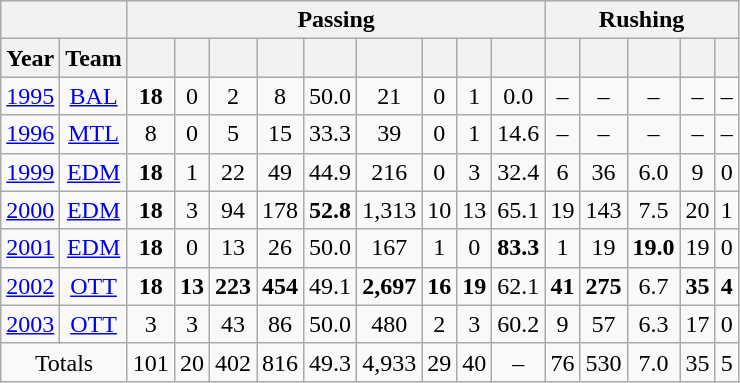<table class="wikitable" style="text-align:center">
<tr bgcolor="#e0e0e0">
<th colspan="2"></th>
<th colspan="9">Passing</th>
<th colspan="6">Rushing</th>
</tr>
<tr bgcolor="#e0e0e0">
<th>Year</th>
<th>Team</th>
<th></th>
<th></th>
<th></th>
<th></th>
<th></th>
<th></th>
<th></th>
<th></th>
<th></th>
<th></th>
<th></th>
<th></th>
<th></th>
<th></th>
</tr>
<tr align="center">
<td><a href='#'>1995</a></td>
<td><a href='#'>BAL</a></td>
<td><strong>18</strong></td>
<td>0</td>
<td>2</td>
<td>8</td>
<td>50.0</td>
<td>21</td>
<td>0</td>
<td>1</td>
<td>0.0</td>
<td>–</td>
<td>–</td>
<td>–</td>
<td>–</td>
<td>–</td>
</tr>
<tr align ="center">
<td><a href='#'>1996</a></td>
<td><a href='#'>MTL</a></td>
<td>8</td>
<td>0</td>
<td>5</td>
<td>15</td>
<td>33.3</td>
<td>39</td>
<td>0</td>
<td>1</td>
<td>14.6</td>
<td>–</td>
<td>–</td>
<td>–</td>
<td>–</td>
<td>–</td>
</tr>
<tr align ="center">
<td><a href='#'>1999</a></td>
<td><a href='#'>EDM</a></td>
<td><strong>18</strong></td>
<td>1</td>
<td>22</td>
<td>49</td>
<td>44.9</td>
<td>216</td>
<td>0</td>
<td>3</td>
<td>32.4</td>
<td>6</td>
<td>36</td>
<td>6.0</td>
<td>9</td>
<td>0</td>
</tr>
<tr align ="center">
<td><a href='#'>2000</a></td>
<td><a href='#'>EDM</a></td>
<td><strong>18</strong></td>
<td>3</td>
<td>94</td>
<td>178</td>
<td><strong>52.8</strong></td>
<td>1,313</td>
<td>10</td>
<td>13</td>
<td>65.1</td>
<td>19</td>
<td>143</td>
<td>7.5</td>
<td>20</td>
<td>1</td>
</tr>
<tr align ="center">
<td><a href='#'>2001</a></td>
<td><a href='#'>EDM</a></td>
<td><strong>18</strong></td>
<td>0</td>
<td>13</td>
<td>26</td>
<td>50.0</td>
<td>167</td>
<td>1</td>
<td>0</td>
<td><strong>83.3</strong></td>
<td>1</td>
<td>19</td>
<td><strong>19.0</strong></td>
<td>19</td>
<td>0</td>
</tr>
<tr align ="center">
<td><a href='#'>2002</a></td>
<td><a href='#'>OTT</a></td>
<td><strong>18</strong></td>
<td><strong>13</strong></td>
<td><strong>223</strong></td>
<td><strong>454</strong></td>
<td>49.1</td>
<td><strong>2,697</strong></td>
<td><strong>16</strong></td>
<td><strong>19</strong></td>
<td>62.1</td>
<td><strong>41</strong></td>
<td><strong>275</strong></td>
<td>6.7</td>
<td><strong>35</strong></td>
<td><strong>4</strong></td>
</tr>
<tr align ="center">
<td><a href='#'>2003</a></td>
<td><a href='#'>OTT</a></td>
<td>3</td>
<td>3</td>
<td>43</td>
<td>86</td>
<td>50.0</td>
<td>480</td>
<td>2</td>
<td>3</td>
<td>60.2</td>
<td>9</td>
<td>57</td>
<td>6.3</td>
<td>17</td>
<td>0</td>
</tr>
<tr>
<td colspan="2">Totals</td>
<td>101</td>
<td>20</td>
<td>402</td>
<td>816</td>
<td>49.3</td>
<td>4,933</td>
<td>29</td>
<td>40</td>
<td>–</td>
<td>76</td>
<td>530</td>
<td>7.0</td>
<td>35</td>
<td>5</td>
</tr>
</table>
